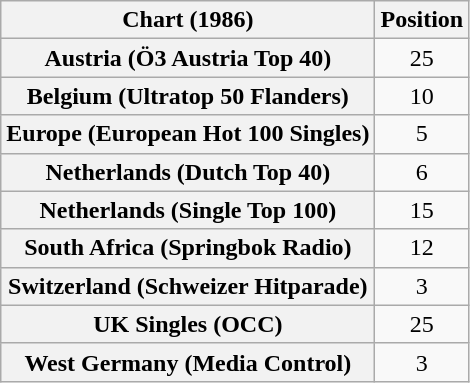<table class="wikitable sortable plainrowheaders" style="text-align:center">
<tr>
<th scope="col">Chart (1986)</th>
<th scope="col">Position</th>
</tr>
<tr>
<th scope="row">Austria (Ö3 Austria Top 40)</th>
<td>25</td>
</tr>
<tr>
<th scope="row">Belgium (Ultratop 50 Flanders)</th>
<td>10</td>
</tr>
<tr>
<th scope="row">Europe (European Hot 100 Singles)</th>
<td>5</td>
</tr>
<tr>
<th scope="row">Netherlands (Dutch Top 40)</th>
<td>6</td>
</tr>
<tr>
<th scope="row">Netherlands (Single Top 100)</th>
<td>15</td>
</tr>
<tr>
<th scope="row">South Africa (Springbok Radio)</th>
<td>12</td>
</tr>
<tr>
<th scope="row">Switzerland (Schweizer Hitparade)</th>
<td>3</td>
</tr>
<tr>
<th scope="row">UK Singles (OCC)</th>
<td>25</td>
</tr>
<tr>
<th scope="row">West Germany (Media Control)</th>
<td>3</td>
</tr>
</table>
